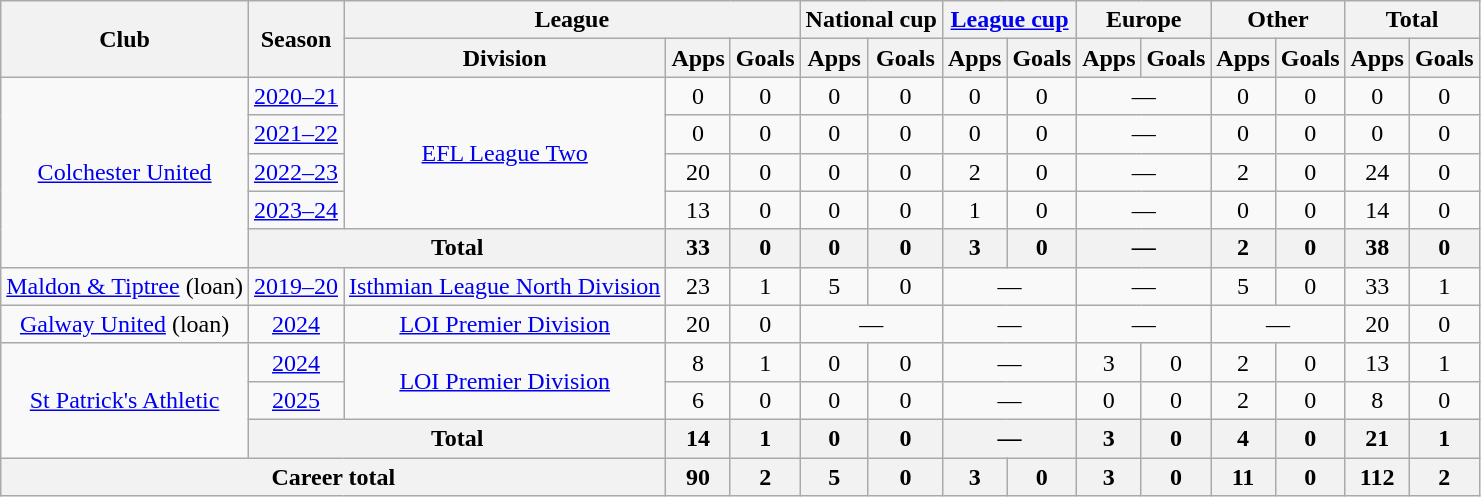<table class="wikitable" style="text-align:center">
<tr>
<th rowspan="2">Club</th>
<th rowspan="2">Season</th>
<th colspan="3">League</th>
<th colspan="2">National cup</th>
<th colspan="2"><a href='#'>League cup</a></th>
<th colspan="2">Europe</th>
<th colspan="2">Other</th>
<th colspan="2">Total</th>
</tr>
<tr>
<th>Division</th>
<th>Apps</th>
<th>Goals</th>
<th>Apps</th>
<th>Goals</th>
<th>Apps</th>
<th>Goals</th>
<th>Apps</th>
<th>Goals</th>
<th>Apps</th>
<th>Goals</th>
<th>Apps</th>
<th>Goals</th>
</tr>
<tr>
<td rowspan="5"><a href='#'>Colchester United</a></td>
<td><a href='#'>2020–21</a></td>
<td rowspan="4"><a href='#'>EFL League Two</a></td>
<td>0</td>
<td>0</td>
<td>0</td>
<td>0</td>
<td>0</td>
<td>0</td>
<td colspan="2">—</td>
<td>0</td>
<td>0</td>
<td>0</td>
<td>0</td>
</tr>
<tr>
<td><a href='#'>2021–22</a></td>
<td>0</td>
<td>0</td>
<td>0</td>
<td>0</td>
<td>0</td>
<td>0</td>
<td colspan="2">—</td>
<td>0</td>
<td>0</td>
<td>0</td>
<td>0</td>
</tr>
<tr>
<td><a href='#'>2022–23</a></td>
<td>20</td>
<td>0</td>
<td>0</td>
<td>0</td>
<td>2</td>
<td>0</td>
<td colspan="2">—</td>
<td>2</td>
<td>0</td>
<td>24</td>
<td>0</td>
</tr>
<tr>
<td><a href='#'>2023–24</a></td>
<td>13</td>
<td>0</td>
<td>0</td>
<td>0</td>
<td>1</td>
<td>0</td>
<td colspan="2">—</td>
<td>0</td>
<td>0</td>
<td>14</td>
<td>0</td>
</tr>
<tr>
<th colspan="2">Total</th>
<th>33</th>
<th>0</th>
<th>0</th>
<th>0</th>
<th>3</th>
<th>0</th>
<th colspan="2">—</th>
<th>2</th>
<th>0</th>
<th>38</th>
<th>0</th>
</tr>
<tr>
<td><a href='#'>Maldon & Tiptree</a> (loan)</td>
<td><a href='#'>2019–20</a></td>
<td><a href='#'>Isthmian League North Division</a></td>
<td>23</td>
<td>1</td>
<td>5</td>
<td>0</td>
<td colspan="2">—</td>
<td colspan="2">—</td>
<td>5</td>
<td>0</td>
<td>33</td>
<td>1</td>
</tr>
<tr>
<td><a href='#'>Galway United</a> (loan)</td>
<td><a href='#'>2024</a></td>
<td><a href='#'>LOI Premier Division</a></td>
<td>20</td>
<td>0</td>
<td colspan="2">—</td>
<td colspan="2">—</td>
<td colspan="2">—</td>
<td colspan="2">—</td>
<td>20</td>
<td>0</td>
</tr>
<tr>
<td rowspan="3"><a href='#'>St Patrick's Athletic</a></td>
<td><a href='#'>2024</a></td>
<td rowspan="2"><a href='#'>LOI Premier Division</a></td>
<td>8</td>
<td>1</td>
<td>0</td>
<td>0</td>
<td colspan="2">—</td>
<td>3</td>
<td>0</td>
<td>2</td>
<td>0</td>
<td>13</td>
<td>1</td>
</tr>
<tr>
<td><a href='#'>2025</a></td>
<td>6</td>
<td>0</td>
<td>0</td>
<td>0</td>
<td colspan="2">—</td>
<td>0</td>
<td>0</td>
<td>2</td>
<td>0</td>
<td>8</td>
<td>0</td>
</tr>
<tr>
<th colspan="2">Total</th>
<th>14</th>
<th>1</th>
<th>0</th>
<th>0</th>
<th colspan="2">—</th>
<th>3</th>
<th>0</th>
<th>4</th>
<th>0</th>
<th>21</th>
<th>1</th>
</tr>
<tr>
<th colspan="3">Career total</th>
<th>90</th>
<th>2</th>
<th>5</th>
<th>0</th>
<th>3</th>
<th>0</th>
<th>3</th>
<th>0</th>
<th>11</th>
<th>0</th>
<th>112</th>
<th>2</th>
</tr>
</table>
